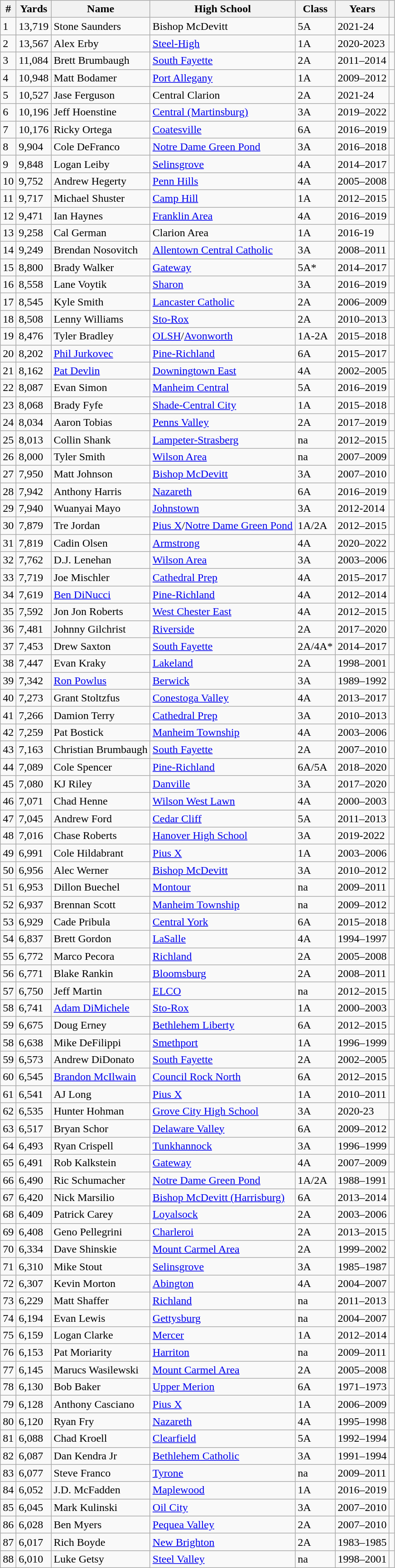<table class="wikitable sortable">
<tr>
<th>#</th>
<th>Yards</th>
<th>Name</th>
<th>High School</th>
<th>Class</th>
<th>Years</th>
<th></th>
</tr>
<tr>
<td>1</td>
<td>13,719</td>
<td>Stone Saunders</td>
<td>Bishop McDevitt</td>
<td>5A</td>
<td>2021-24</td>
<td></td>
</tr>
<tr>
<td>2</td>
<td>13,567</td>
<td>Alex Erby</td>
<td><a href='#'>Steel-High</a></td>
<td>1A</td>
<td>2020-2023</td>
<td></td>
</tr>
<tr>
<td>3</td>
<td>11,084</td>
<td>Brett Brumbaugh</td>
<td><a href='#'>South Fayette</a></td>
<td>2A</td>
<td>2011–2014</td>
<td></td>
</tr>
<tr>
<td>4</td>
<td>10,948</td>
<td>Matt Bodamer</td>
<td><a href='#'>Port Allegany</a></td>
<td>1A</td>
<td>2009–2012</td>
<td></td>
</tr>
<tr>
<td>5</td>
<td>10,527</td>
<td>Jase Ferguson</td>
<td>Central Clarion</td>
<td>2A</td>
<td>2021-24</td>
<td></td>
</tr>
<tr>
<td>6</td>
<td>10,196</td>
<td>Jeff Hoenstine</td>
<td><a href='#'>Central (Martinsburg)</a></td>
<td>3A</td>
<td>2019–2022</td>
<td></td>
</tr>
<tr>
<td>7</td>
<td>10,176</td>
<td>Ricky Ortega</td>
<td><a href='#'>Coatesville</a></td>
<td>6A</td>
<td>2016–2019</td>
<td></td>
</tr>
<tr>
<td>8</td>
<td>9,904</td>
<td>Cole DeFranco</td>
<td><a href='#'>Notre Dame Green Pond</a></td>
<td>3A</td>
<td>2016–2018</td>
<td></td>
</tr>
<tr>
<td>9</td>
<td>9,848</td>
<td>Logan Leiby</td>
<td><a href='#'>Selinsgrove</a></td>
<td>4A</td>
<td>2014–2017</td>
<td></td>
</tr>
<tr>
<td>10</td>
<td>9,752</td>
<td>Andrew Hegerty</td>
<td><a href='#'>Penn Hills</a></td>
<td>4A</td>
<td>2005–2008</td>
<td></td>
</tr>
<tr>
<td>11</td>
<td>9,717</td>
<td>Michael Shuster</td>
<td><a href='#'>Camp Hill</a></td>
<td>1A</td>
<td>2012–2015</td>
<td></td>
</tr>
<tr>
<td>12</td>
<td>9,471</td>
<td>Ian Haynes</td>
<td><a href='#'>Franklin Area</a></td>
<td>4A</td>
<td>2016–2019</td>
<td></td>
</tr>
<tr>
<td>13</td>
<td>9,258</td>
<td>Cal German</td>
<td>Clarion Area</td>
<td>1A</td>
<td>2016-19</td>
<td></td>
</tr>
<tr>
<td>14</td>
<td>9,249</td>
<td>Brendan Nosovitch</td>
<td><a href='#'>Allentown Central Catholic</a></td>
<td>3A</td>
<td>2008–2011</td>
<td></td>
</tr>
<tr>
<td>15</td>
<td>8,800</td>
<td>Brady Walker</td>
<td><a href='#'>Gateway</a></td>
<td>5A*</td>
<td>2014–2017</td>
<td></td>
</tr>
<tr>
<td>16</td>
<td>8,558</td>
<td>Lane Voytik</td>
<td><a href='#'>Sharon</a></td>
<td>3A</td>
<td>2016–2019</td>
<td></td>
</tr>
<tr>
<td>17</td>
<td>8,545</td>
<td>Kyle Smith</td>
<td><a href='#'>Lancaster Catholic</a></td>
<td>2A</td>
<td>2006–2009</td>
<td></td>
</tr>
<tr>
<td>18</td>
<td>8,508</td>
<td>Lenny Williams</td>
<td><a href='#'>Sto-Rox</a></td>
<td>2A</td>
<td>2010–2013</td>
<td></td>
</tr>
<tr>
<td>19</td>
<td>8,476</td>
<td>Tyler Bradley</td>
<td><a href='#'>OLSH</a>/<a href='#'>Avonworth</a></td>
<td>1A-2A</td>
<td>2015–2018</td>
<td></td>
</tr>
<tr>
<td>20</td>
<td>8,202</td>
<td><a href='#'>Phil Jurkovec</a></td>
<td><a href='#'>Pine-Richland</a></td>
<td>6A</td>
<td>2015–2017</td>
<td></td>
</tr>
<tr>
<td>21</td>
<td>8,162</td>
<td><a href='#'>Pat Devlin</a></td>
<td><a href='#'>Downingtown East</a></td>
<td>4A</td>
<td>2002–2005</td>
<td></td>
</tr>
<tr>
<td>22</td>
<td>8,087</td>
<td>Evan Simon</td>
<td><a href='#'>Manheim Central</a></td>
<td>5A</td>
<td>2016–2019</td>
<td></td>
</tr>
<tr>
<td>23</td>
<td>8,068</td>
<td>Brady Fyfe</td>
<td><a href='#'>Shade-Central City</a></td>
<td>1A</td>
<td>2015–2018</td>
<td></td>
</tr>
<tr>
<td>24</td>
<td>8,034</td>
<td>Aaron Tobias</td>
<td><a href='#'>Penns Valley</a></td>
<td>2A</td>
<td>2017–2019</td>
<td></td>
</tr>
<tr>
<td>25</td>
<td>8,013</td>
<td>Collin Shank</td>
<td><a href='#'>Lampeter-Strasberg</a></td>
<td>na</td>
<td>2012–2015</td>
<td></td>
</tr>
<tr>
<td>26</td>
<td>8,000</td>
<td>Tyler Smith</td>
<td><a href='#'>Wilson Area</a></td>
<td>na</td>
<td>2007–2009</td>
<td></td>
</tr>
<tr>
<td>27</td>
<td>7,950</td>
<td>Matt Johnson</td>
<td><a href='#'>Bishop McDevitt</a></td>
<td>3A</td>
<td>2007–2010</td>
<td></td>
</tr>
<tr>
<td>28</td>
<td>7,942</td>
<td>Anthony Harris</td>
<td><a href='#'>Nazareth</a></td>
<td>6A</td>
<td>2016–2019</td>
<td></td>
</tr>
<tr>
<td>29</td>
<td>7,940</td>
<td>Wuanyai Mayo</td>
<td><a href='#'>Johnstown</a></td>
<td>3A</td>
<td>2012-2014</td>
<td></td>
</tr>
<tr>
<td>30</td>
<td>7,879</td>
<td>Tre Jordan</td>
<td><a href='#'>Pius X</a>/<a href='#'>Notre Dame Green Pond</a></td>
<td>1A/2A</td>
<td>2012–2015</td>
<td></td>
</tr>
<tr>
<td>31</td>
<td>7,819</td>
<td>Cadin Olsen</td>
<td><a href='#'>Armstrong</a></td>
<td>4A</td>
<td>2020–2022</td>
<td></td>
</tr>
<tr>
<td>32</td>
<td>7,762</td>
<td>D.J. Lenehan</td>
<td><a href='#'>Wilson Area</a></td>
<td>3A</td>
<td>2003–2006</td>
<td></td>
</tr>
<tr>
<td>33</td>
<td>7,719</td>
<td>Joe Mischler</td>
<td><a href='#'>Cathedral Prep</a></td>
<td>4A</td>
<td>2015–2017</td>
<td></td>
</tr>
<tr>
<td>34</td>
<td>7,619</td>
<td><a href='#'>Ben DiNucci</a></td>
<td><a href='#'>Pine-Richland</a></td>
<td>4A</td>
<td>2012–2014</td>
<td></td>
</tr>
<tr>
<td>35</td>
<td>7,592</td>
<td>Jon Jon Roberts</td>
<td><a href='#'>West Chester East</a></td>
<td>4A</td>
<td>2012–2015</td>
<td></td>
</tr>
<tr>
<td>36</td>
<td>7,481</td>
<td>Johnny Gilchrist</td>
<td><a href='#'>Riverside</a></td>
<td>2A</td>
<td>2017–2020</td>
<td></td>
</tr>
<tr>
<td>37</td>
<td>7,453</td>
<td>Drew Saxton</td>
<td><a href='#'>South Fayette</a></td>
<td>2A/4A*</td>
<td>2014–2017</td>
<td></td>
</tr>
<tr>
<td>38</td>
<td>7,447</td>
<td>Evan Kraky</td>
<td><a href='#'>Lakeland</a></td>
<td>2A</td>
<td>1998–2001</td>
<td></td>
</tr>
<tr>
<td>39</td>
<td>7,342</td>
<td><a href='#'>Ron Powlus</a></td>
<td><a href='#'>Berwick</a></td>
<td>3A</td>
<td>1989–1992</td>
<td></td>
</tr>
<tr>
<td>40</td>
<td>7,273</td>
<td>Grant Stoltzfus</td>
<td><a href='#'>Conestoga Valley</a></td>
<td>4A</td>
<td>2013–2017</td>
<td></td>
</tr>
<tr>
<td>41</td>
<td>7,266</td>
<td>Damion Terry</td>
<td><a href='#'>Cathedral Prep</a></td>
<td>3A</td>
<td>2010–2013</td>
<td></td>
</tr>
<tr>
<td>42</td>
<td>7,259</td>
<td>Pat Bostick</td>
<td><a href='#'>Manheim Township</a></td>
<td>4A</td>
<td>2003–2006</td>
<td></td>
</tr>
<tr>
<td>43</td>
<td>7,163</td>
<td>Christian Brumbaugh</td>
<td><a href='#'>South Fayette</a></td>
<td>2A</td>
<td>2007–2010</td>
<td></td>
</tr>
<tr>
<td>44</td>
<td>7,089</td>
<td>Cole Spencer</td>
<td><a href='#'>Pine-Richland</a></td>
<td>6A/5A</td>
<td>2018–2020</td>
<td></td>
</tr>
<tr>
<td>45</td>
<td>7,080</td>
<td>KJ Riley</td>
<td><a href='#'>Danville</a></td>
<td>3A</td>
<td>2017–2020</td>
<td></td>
</tr>
<tr>
<td>46</td>
<td>7,071</td>
<td>Chad Henne</td>
<td><a href='#'>Wilson West Lawn</a></td>
<td>4A</td>
<td>2000–2003</td>
<td></td>
</tr>
<tr>
<td>47</td>
<td>7,045</td>
<td>Andrew Ford</td>
<td><a href='#'>Cedar Cliff</a></td>
<td>5A</td>
<td>2011–2013</td>
<td></td>
</tr>
<tr>
<td>48</td>
<td>7,016</td>
<td>Chase Roberts</td>
<td><a href='#'>Hanover High School</a></td>
<td>3A</td>
<td>2019-2022</td>
<td></td>
</tr>
<tr>
<td>49</td>
<td>6,991</td>
<td>Cole Hildabrant</td>
<td><a href='#'>Pius X</a></td>
<td>1A</td>
<td>2003–2006</td>
<td></td>
</tr>
<tr>
<td>50</td>
<td>6,956</td>
<td>Alec Werner</td>
<td><a href='#'>Bishop McDevitt</a></td>
<td>3A</td>
<td>2010–2012</td>
<td></td>
</tr>
<tr>
<td>51</td>
<td>6,953</td>
<td>Dillon Buechel</td>
<td><a href='#'>Montour</a></td>
<td>na</td>
<td>2009–2011</td>
<td></td>
</tr>
<tr>
<td>52</td>
<td>6,937</td>
<td>Brennan Scott</td>
<td><a href='#'>Manheim Township</a></td>
<td>na</td>
<td>2009–2012</td>
<td></td>
</tr>
<tr>
<td>53</td>
<td>6,929</td>
<td>Cade Pribula</td>
<td><a href='#'>Central York</a></td>
<td>6A</td>
<td>2015–2018</td>
<td></td>
</tr>
<tr>
<td>54</td>
<td>6,837</td>
<td>Brett Gordon</td>
<td><a href='#'>LaSalle</a></td>
<td>4A</td>
<td>1994–1997</td>
<td></td>
</tr>
<tr>
<td>55</td>
<td>6,772</td>
<td>Marco Pecora</td>
<td><a href='#'>Richland</a></td>
<td>2A</td>
<td>2005–2008</td>
<td></td>
</tr>
<tr>
<td>56</td>
<td>6,771</td>
<td>Blake Rankin</td>
<td><a href='#'>Bloomsburg</a></td>
<td>2A</td>
<td>2008–2011</td>
<td></td>
</tr>
<tr>
<td>57</td>
<td>6,750</td>
<td>Jeff Martin</td>
<td><a href='#'>ELCO</a></td>
<td>na</td>
<td>2012–2015</td>
<td></td>
</tr>
<tr>
<td>58</td>
<td>6,741</td>
<td><a href='#'>Adam DiMichele</a></td>
<td><a href='#'>Sto-Rox</a></td>
<td>1A</td>
<td>2000–2003</td>
<td></td>
</tr>
<tr>
<td>59</td>
<td>6,675</td>
<td>Doug Erney</td>
<td><a href='#'>Bethlehem Liberty</a></td>
<td>6A</td>
<td>2012–2015</td>
<td></td>
</tr>
<tr>
<td>58</td>
<td>6,638</td>
<td>Mike DeFilippi</td>
<td><a href='#'>Smethport</a></td>
<td>1A</td>
<td>1996–1999</td>
<td></td>
</tr>
<tr>
<td>59</td>
<td>6,573</td>
<td>Andrew DiDonato</td>
<td><a href='#'>South Fayette</a></td>
<td>2A</td>
<td>2002–2005</td>
<td></td>
</tr>
<tr>
<td>60</td>
<td>6,545</td>
<td><a href='#'>Brandon McIlwain</a></td>
<td><a href='#'>Council Rock North</a></td>
<td>6A</td>
<td>2012–2015</td>
<td></td>
</tr>
<tr>
<td>61</td>
<td>6,541</td>
<td>AJ Long</td>
<td><a href='#'>Pius X</a></td>
<td>1A</td>
<td>2010–2011</td>
<td></td>
</tr>
<tr>
<td>62</td>
<td>6,535</td>
<td>Hunter Hohman</td>
<td><a href='#'>Grove City High School</a></td>
<td>3A</td>
<td>2020-23</td>
<td></td>
</tr>
<tr>
<td>63</td>
<td>6,517</td>
<td>Bryan Schor</td>
<td><a href='#'>Delaware Valley</a></td>
<td>6A</td>
<td>2009–2012</td>
<td></td>
</tr>
<tr>
<td>64</td>
<td>6,493</td>
<td>Ryan Crispell</td>
<td><a href='#'>Tunkhannock</a></td>
<td>3A</td>
<td>1996–1999</td>
<td></td>
</tr>
<tr>
<td>65</td>
<td>6,491</td>
<td>Rob Kalkstein</td>
<td><a href='#'>Gateway</a></td>
<td>4A</td>
<td>2007–2009</td>
<td></td>
</tr>
<tr>
<td>66</td>
<td>6,490</td>
<td>Ric Schumacher</td>
<td><a href='#'>Notre Dame Green Pond</a></td>
<td>1A/2A</td>
<td>1988–1991</td>
<td></td>
</tr>
<tr>
<td>67</td>
<td>6,420</td>
<td>Nick Marsilio</td>
<td><a href='#'>Bishop McDevitt (Harrisburg)</a></td>
<td>6A</td>
<td>2013–2014</td>
<td></td>
</tr>
<tr>
<td>68</td>
<td>6,409</td>
<td>Patrick Carey</td>
<td><a href='#'>Loyalsock</a></td>
<td>2A</td>
<td>2003–2006</td>
<td></td>
</tr>
<tr>
<td>69</td>
<td>6,408</td>
<td>Geno Pellegrini</td>
<td><a href='#'>Charleroi</a></td>
<td>2A</td>
<td>2013–2015</td>
<td></td>
</tr>
<tr>
<td>70</td>
<td>6,334</td>
<td>Dave Shinskie</td>
<td><a href='#'>Mount Carmel Area</a></td>
<td>2A</td>
<td>1999–2002</td>
<td></td>
</tr>
<tr>
<td>71</td>
<td>6,310</td>
<td>Mike Stout</td>
<td><a href='#'>Selinsgrove</a></td>
<td>3A</td>
<td>1985–1987</td>
<td></td>
</tr>
<tr>
<td>72</td>
<td>6,307</td>
<td>Kevin Morton</td>
<td><a href='#'>Abington</a></td>
<td>4A</td>
<td>2004–2007</td>
<td></td>
</tr>
<tr>
<td>73</td>
<td>6,229</td>
<td>Matt Shaffer</td>
<td><a href='#'>Richland</a></td>
<td>na</td>
<td>2011–2013</td>
<td></td>
</tr>
<tr>
<td>74</td>
<td>6,194</td>
<td>Evan Lewis</td>
<td><a href='#'>Gettysburg</a></td>
<td>na</td>
<td>2004–2007</td>
<td></td>
</tr>
<tr>
<td>75</td>
<td>6,159</td>
<td>Logan Clarke</td>
<td><a href='#'>Mercer</a></td>
<td>1A</td>
<td>2012–2014</td>
<td></td>
</tr>
<tr>
<td>76</td>
<td>6,153</td>
<td>Pat Moriarity</td>
<td><a href='#'>Harriton</a></td>
<td>na</td>
<td>2009–2011</td>
<td></td>
</tr>
<tr>
<td>77</td>
<td>6,145</td>
<td>Marucs Wasilewski</td>
<td><a href='#'>Mount Carmel Area</a></td>
<td>2A</td>
<td>2005–2008</td>
<td></td>
</tr>
<tr>
<td>78</td>
<td>6,130</td>
<td>Bob Baker</td>
<td><a href='#'>Upper Merion</a></td>
<td>6A</td>
<td>1971–1973</td>
<td></td>
</tr>
<tr>
<td>79</td>
<td>6,128</td>
<td>Anthony Casciano</td>
<td><a href='#'>Pius X</a></td>
<td>1A</td>
<td>2006–2009</td>
<td></td>
</tr>
<tr>
<td>80</td>
<td>6,120</td>
<td>Ryan Fry</td>
<td><a href='#'>Nazareth</a></td>
<td>4A</td>
<td>1995–1998</td>
<td></td>
</tr>
<tr>
<td>81</td>
<td>6,088</td>
<td>Chad Kroell</td>
<td><a href='#'>Clearfield</a></td>
<td>5A</td>
<td>1992–1994</td>
<td></td>
</tr>
<tr>
<td>82</td>
<td>6,087</td>
<td>Dan Kendra Jr</td>
<td><a href='#'>Bethlehem Catholic</a></td>
<td>3A</td>
<td>1991–1994</td>
<td></td>
</tr>
<tr>
<td>83</td>
<td>6,077</td>
<td>Steve Franco</td>
<td><a href='#'>Tyrone</a></td>
<td>na</td>
<td>2009–2011</td>
<td></td>
</tr>
<tr>
<td>84</td>
<td>6,052</td>
<td>J.D. McFadden</td>
<td><a href='#'>Maplewood</a></td>
<td>1A</td>
<td>2016–2019</td>
<td></td>
</tr>
<tr>
<td>85</td>
<td>6,045</td>
<td>Mark Kulinski</td>
<td><a href='#'>Oil City</a></td>
<td>3A</td>
<td>2007–2010</td>
<td></td>
</tr>
<tr>
<td>86</td>
<td>6,028</td>
<td>Ben Myers</td>
<td><a href='#'>Pequea Valley</a></td>
<td>2A</td>
<td>2007–2010</td>
<td></td>
</tr>
<tr>
<td>87</td>
<td>6,017</td>
<td>Rich Boyde</td>
<td><a href='#'>New Brighton</a></td>
<td>2A</td>
<td>1983–1985</td>
<td></td>
</tr>
<tr>
<td>88</td>
<td>6,010</td>
<td>Luke Getsy</td>
<td><a href='#'>Steel Valley</a></td>
<td>na</td>
<td>1998–2001</td>
<td></td>
</tr>
</table>
